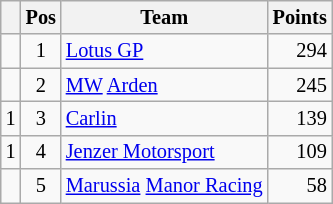<table class="wikitable" style="font-size: 85%;">
<tr>
<th></th>
<th>Pos</th>
<th>Team</th>
<th>Points</th>
</tr>
<tr>
<td align="left"></td>
<td align="center">1</td>
<td> <a href='#'>Lotus GP</a></td>
<td align="right">294</td>
</tr>
<tr>
<td align="left"></td>
<td align="center">2</td>
<td> <a href='#'>MW</a> <a href='#'>Arden</a></td>
<td align="right">245</td>
</tr>
<tr>
<td align="left"> 1</td>
<td align="center">3</td>
<td> <a href='#'>Carlin</a></td>
<td align="right">139</td>
</tr>
<tr>
<td align="left"> 1</td>
<td align="center">4</td>
<td> <a href='#'>Jenzer Motorsport</a></td>
<td align="right">109</td>
</tr>
<tr>
<td align="left"></td>
<td align="center">5</td>
<td> <a href='#'>Marussia</a> <a href='#'>Manor Racing</a></td>
<td align="right">58</td>
</tr>
</table>
